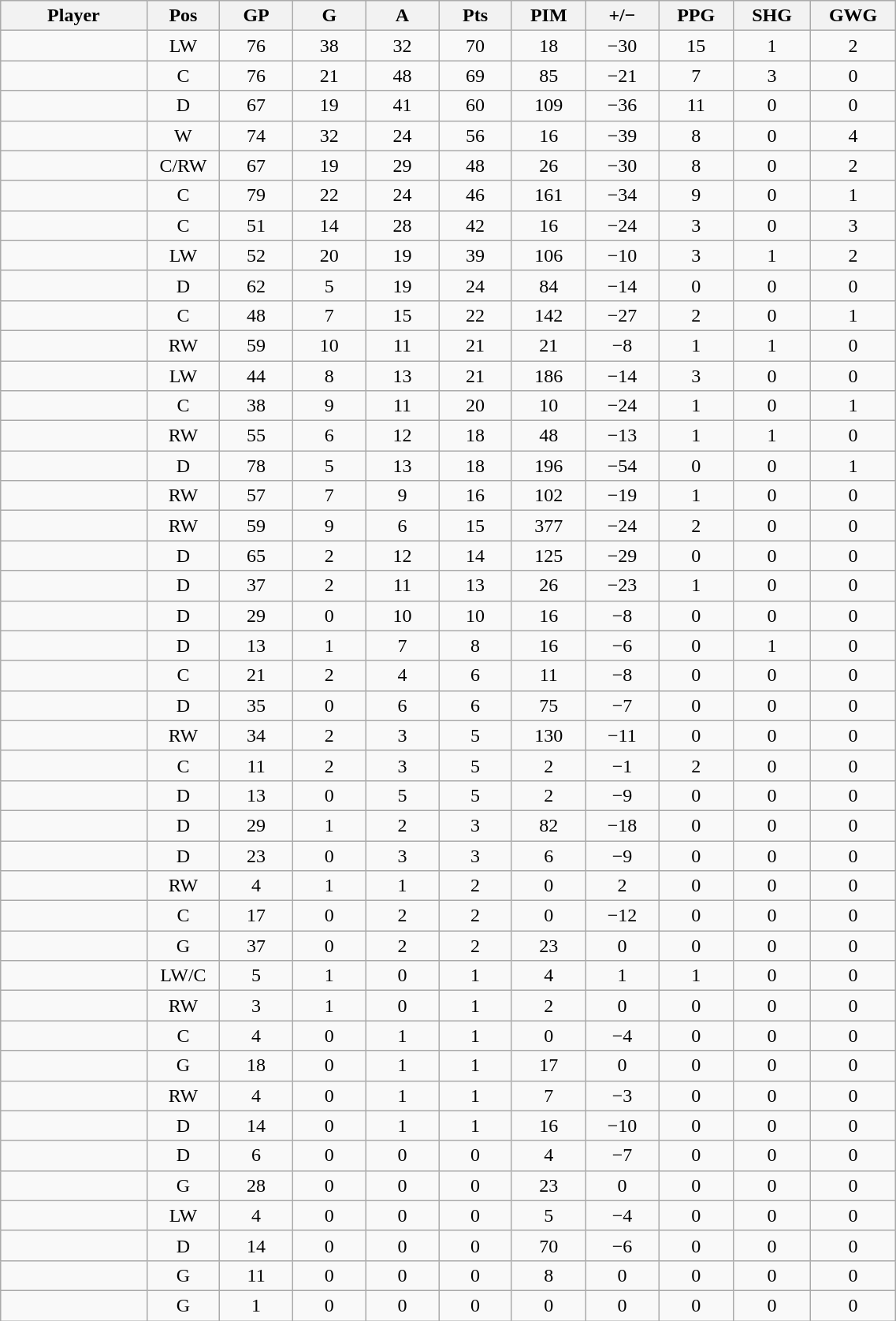<table class="wikitable sortable" width="60%">
<tr ALIGN="center">
<th bgcolor="#DDDDFF" width="10%">Player</th>
<th bgcolor="#DDDDFF" width="3%" title="Position">Pos</th>
<th bgcolor="#DDDDFF" width="5%" title="Games played">GP</th>
<th bgcolor="#DDDDFF" width="5%" title="Goals">G</th>
<th bgcolor="#DDDDFF" width="5%" title="Assists">A</th>
<th bgcolor="#DDDDFF" width="5%" title="Points">Pts</th>
<th bgcolor="#DDDDFF" width="5%" title="Penalties in minutes">PIM</th>
<th bgcolor="#DDDDFF" width="5%" title="Plus/minus">+/−</th>
<th bgcolor="#DDDDFF" width="5%" title="Power-play goals">PPG</th>
<th bgcolor="#DDDDFF" width="5%" title="Short-handed goals">SHG</th>
<th bgcolor="#DDDDFF" width="5%" title="Game-winning goals">GWG</th>
</tr>
<tr align="center">
<td align="right"></td>
<td>LW</td>
<td>76</td>
<td>38</td>
<td>32</td>
<td>70</td>
<td>18</td>
<td>−30</td>
<td>15</td>
<td>1</td>
<td>2</td>
</tr>
<tr align="center">
<td align="right"></td>
<td>C</td>
<td>76</td>
<td>21</td>
<td>48</td>
<td>69</td>
<td>85</td>
<td>−21</td>
<td>7</td>
<td>3</td>
<td>0</td>
</tr>
<tr align="center">
<td align="right"></td>
<td>D</td>
<td>67</td>
<td>19</td>
<td>41</td>
<td>60</td>
<td>109</td>
<td>−36</td>
<td>11</td>
<td>0</td>
<td>0</td>
</tr>
<tr align="center">
<td align="right"></td>
<td>W</td>
<td>74</td>
<td>32</td>
<td>24</td>
<td>56</td>
<td>16</td>
<td>−39</td>
<td>8</td>
<td>0</td>
<td>4</td>
</tr>
<tr align="center">
<td align="right"></td>
<td>C/RW</td>
<td>67</td>
<td>19</td>
<td>29</td>
<td>48</td>
<td>26</td>
<td>−30</td>
<td>8</td>
<td>0</td>
<td>2</td>
</tr>
<tr align="center">
<td align="right"></td>
<td>C</td>
<td>79</td>
<td>22</td>
<td>24</td>
<td>46</td>
<td>161</td>
<td>−34</td>
<td>9</td>
<td>0</td>
<td>1</td>
</tr>
<tr align="center">
<td align="right"></td>
<td>C</td>
<td>51</td>
<td>14</td>
<td>28</td>
<td>42</td>
<td>16</td>
<td>−24</td>
<td>3</td>
<td>0</td>
<td>3</td>
</tr>
<tr align="center">
<td align="right"></td>
<td>LW</td>
<td>52</td>
<td>20</td>
<td>19</td>
<td>39</td>
<td>106</td>
<td>−10</td>
<td>3</td>
<td>1</td>
<td>2</td>
</tr>
<tr align="center">
<td align="right"></td>
<td>D</td>
<td>62</td>
<td>5</td>
<td>19</td>
<td>24</td>
<td>84</td>
<td>−14</td>
<td>0</td>
<td>0</td>
<td>0</td>
</tr>
<tr align="center">
<td align="right"></td>
<td>C</td>
<td>48</td>
<td>7</td>
<td>15</td>
<td>22</td>
<td>142</td>
<td>−27</td>
<td>2</td>
<td>0</td>
<td>1</td>
</tr>
<tr align="center">
<td align="right"></td>
<td>RW</td>
<td>59</td>
<td>10</td>
<td>11</td>
<td>21</td>
<td>21</td>
<td>−8</td>
<td>1</td>
<td>1</td>
<td>0</td>
</tr>
<tr align="center">
<td align="right"></td>
<td>LW</td>
<td>44</td>
<td>8</td>
<td>13</td>
<td>21</td>
<td>186</td>
<td>−14</td>
<td>3</td>
<td>0</td>
<td>0</td>
</tr>
<tr align="center">
<td align="right"></td>
<td>C</td>
<td>38</td>
<td>9</td>
<td>11</td>
<td>20</td>
<td>10</td>
<td>−24</td>
<td>1</td>
<td>0</td>
<td>1</td>
</tr>
<tr align="center">
<td align="right"></td>
<td>RW</td>
<td>55</td>
<td>6</td>
<td>12</td>
<td>18</td>
<td>48</td>
<td>−13</td>
<td>1</td>
<td>1</td>
<td>0</td>
</tr>
<tr align="center">
<td align="right"></td>
<td>D</td>
<td>78</td>
<td>5</td>
<td>13</td>
<td>18</td>
<td>196</td>
<td>−54</td>
<td>0</td>
<td>0</td>
<td>1</td>
</tr>
<tr align="center">
<td align="right"></td>
<td>RW</td>
<td>57</td>
<td>7</td>
<td>9</td>
<td>16</td>
<td>102</td>
<td>−19</td>
<td>1</td>
<td>0</td>
<td>0</td>
</tr>
<tr align="center">
<td align="right"></td>
<td>RW</td>
<td>59</td>
<td>9</td>
<td>6</td>
<td>15</td>
<td>377</td>
<td>−24</td>
<td>2</td>
<td>0</td>
<td>0</td>
</tr>
<tr align="center">
<td align="right"></td>
<td>D</td>
<td>65</td>
<td>2</td>
<td>12</td>
<td>14</td>
<td>125</td>
<td>−29</td>
<td>0</td>
<td>0</td>
<td>0</td>
</tr>
<tr align="center">
<td align="right"></td>
<td>D</td>
<td>37</td>
<td>2</td>
<td>11</td>
<td>13</td>
<td>26</td>
<td>−23</td>
<td>1</td>
<td>0</td>
<td>0</td>
</tr>
<tr align="center">
<td align="right"></td>
<td>D</td>
<td>29</td>
<td>0</td>
<td>10</td>
<td>10</td>
<td>16</td>
<td>−8</td>
<td>0</td>
<td>0</td>
<td>0</td>
</tr>
<tr align="center">
<td align="right"></td>
<td>D</td>
<td>13</td>
<td>1</td>
<td>7</td>
<td>8</td>
<td>16</td>
<td>−6</td>
<td>0</td>
<td>1</td>
<td>0</td>
</tr>
<tr align="center">
<td align="right"></td>
<td>C</td>
<td>21</td>
<td>2</td>
<td>4</td>
<td>6</td>
<td>11</td>
<td>−8</td>
<td>0</td>
<td>0</td>
<td>0</td>
</tr>
<tr align="center">
<td align="right"></td>
<td>D</td>
<td>35</td>
<td>0</td>
<td>6</td>
<td>6</td>
<td>75</td>
<td>−7</td>
<td>0</td>
<td>0</td>
<td>0</td>
</tr>
<tr align="center">
<td align="right"></td>
<td>RW</td>
<td>34</td>
<td>2</td>
<td>3</td>
<td>5</td>
<td>130</td>
<td>−11</td>
<td>0</td>
<td>0</td>
<td>0</td>
</tr>
<tr align="center">
<td align="right"></td>
<td>C</td>
<td>11</td>
<td>2</td>
<td>3</td>
<td>5</td>
<td>2</td>
<td>−1</td>
<td>2</td>
<td>0</td>
<td>0</td>
</tr>
<tr align="center">
<td align="right"></td>
<td>D</td>
<td>13</td>
<td>0</td>
<td>5</td>
<td>5</td>
<td>2</td>
<td>−9</td>
<td>0</td>
<td>0</td>
<td>0</td>
</tr>
<tr align="center">
<td align="right"></td>
<td>D</td>
<td>29</td>
<td>1</td>
<td>2</td>
<td>3</td>
<td>82</td>
<td>−18</td>
<td>0</td>
<td>0</td>
<td>0</td>
</tr>
<tr align="center">
<td align="right"></td>
<td>D</td>
<td>23</td>
<td>0</td>
<td>3</td>
<td>3</td>
<td>6</td>
<td>−9</td>
<td>0</td>
<td>0</td>
<td>0</td>
</tr>
<tr align="center">
<td align="right"></td>
<td>RW</td>
<td>4</td>
<td>1</td>
<td>1</td>
<td>2</td>
<td>0</td>
<td>2</td>
<td>0</td>
<td>0</td>
<td>0</td>
</tr>
<tr align="center">
<td align="right"></td>
<td>C</td>
<td>17</td>
<td>0</td>
<td>2</td>
<td>2</td>
<td>0</td>
<td>−12</td>
<td>0</td>
<td>0</td>
<td>0</td>
</tr>
<tr align="center">
<td align="right"></td>
<td>G</td>
<td>37</td>
<td>0</td>
<td>2</td>
<td>2</td>
<td>23</td>
<td>0</td>
<td>0</td>
<td>0</td>
<td>0</td>
</tr>
<tr align="center">
<td align="right"></td>
<td>LW/C</td>
<td>5</td>
<td>1</td>
<td>0</td>
<td>1</td>
<td>4</td>
<td>1</td>
<td>1</td>
<td>0</td>
<td>0</td>
</tr>
<tr align="center">
<td align="right"></td>
<td>RW</td>
<td>3</td>
<td>1</td>
<td>0</td>
<td>1</td>
<td>2</td>
<td>0</td>
<td>0</td>
<td>0</td>
<td>0</td>
</tr>
<tr align="center">
<td align="right"></td>
<td>C</td>
<td>4</td>
<td>0</td>
<td>1</td>
<td>1</td>
<td>0</td>
<td>−4</td>
<td>0</td>
<td>0</td>
<td>0</td>
</tr>
<tr align="center">
<td align="right"></td>
<td>G</td>
<td>18</td>
<td>0</td>
<td>1</td>
<td>1</td>
<td>17</td>
<td>0</td>
<td>0</td>
<td>0</td>
<td>0</td>
</tr>
<tr align="center">
<td align="right"></td>
<td>RW</td>
<td>4</td>
<td>0</td>
<td>1</td>
<td>1</td>
<td>7</td>
<td>−3</td>
<td>0</td>
<td>0</td>
<td>0</td>
</tr>
<tr align="center">
<td align="right"></td>
<td>D</td>
<td>14</td>
<td>0</td>
<td>1</td>
<td>1</td>
<td>16</td>
<td>−10</td>
<td>0</td>
<td>0</td>
<td>0</td>
</tr>
<tr align="center">
<td align="right"></td>
<td>D</td>
<td>6</td>
<td>0</td>
<td>0</td>
<td>0</td>
<td>4</td>
<td>−7</td>
<td>0</td>
<td>0</td>
<td>0</td>
</tr>
<tr align="center">
<td align="right"></td>
<td>G</td>
<td>28</td>
<td>0</td>
<td>0</td>
<td>0</td>
<td>23</td>
<td>0</td>
<td>0</td>
<td>0</td>
<td>0</td>
</tr>
<tr align="center">
<td align="right"></td>
<td>LW</td>
<td>4</td>
<td>0</td>
<td>0</td>
<td>0</td>
<td>5</td>
<td>−4</td>
<td>0</td>
<td>0</td>
<td>0</td>
</tr>
<tr align="center">
<td align="right"></td>
<td>D</td>
<td>14</td>
<td>0</td>
<td>0</td>
<td>0</td>
<td>70</td>
<td>−6</td>
<td>0</td>
<td>0</td>
<td>0</td>
</tr>
<tr align="center">
<td align="right"></td>
<td>G</td>
<td>11</td>
<td>0</td>
<td>0</td>
<td>0</td>
<td>8</td>
<td>0</td>
<td>0</td>
<td>0</td>
<td>0</td>
</tr>
<tr align="center">
<td align="right"></td>
<td>G</td>
<td>1</td>
<td>0</td>
<td>0</td>
<td>0</td>
<td>0</td>
<td>0</td>
<td>0</td>
<td>0</td>
<td>0</td>
</tr>
</table>
